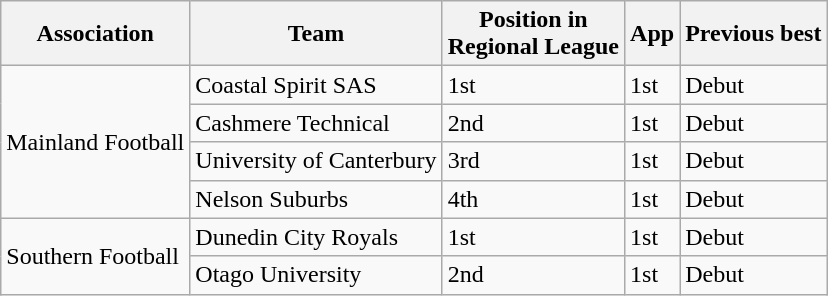<table class="wikitable">
<tr>
<th>Association</th>
<th>Team</th>
<th>Position in<br>Regional League</th>
<th>App<br></th>
<th>Previous best<br></th>
</tr>
<tr>
<td rowspan=4>Mainland Football </td>
<td>Coastal Spirit SAS</td>
<td>1st</td>
<td>1st</td>
<td>Debut</td>
</tr>
<tr>
<td>Cashmere Technical</td>
<td>2nd</td>
<td>1st</td>
<td>Debut</td>
</tr>
<tr>
<td>University of Canterbury</td>
<td>3rd</td>
<td>1st</td>
<td>Debut</td>
</tr>
<tr>
<td>Nelson Suburbs</td>
<td>4th</td>
<td>1st</td>
<td>Debut</td>
</tr>
<tr>
<td rowspan=2>Southern Football </td>
<td>Dunedin City Royals</td>
<td>1st</td>
<td>1st</td>
<td>Debut</td>
</tr>
<tr>
<td>Otago University</td>
<td>2nd</td>
<td>1st</td>
<td>Debut</td>
</tr>
</table>
